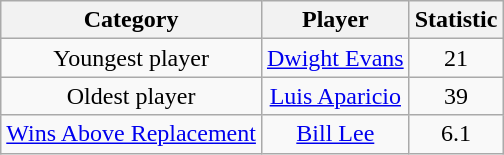<table class="wikitable" style="text-align:center;">
<tr>
<th>Category</th>
<th>Player</th>
<th>Statistic</th>
</tr>
<tr>
<td>Youngest player</td>
<td><a href='#'>Dwight Evans</a></td>
<td>21</td>
</tr>
<tr>
<td>Oldest player</td>
<td><a href='#'>Luis Aparicio</a></td>
<td>39</td>
</tr>
<tr>
<td><a href='#'>Wins Above Replacement</a></td>
<td><a href='#'>Bill Lee</a></td>
<td>6.1</td>
</tr>
</table>
